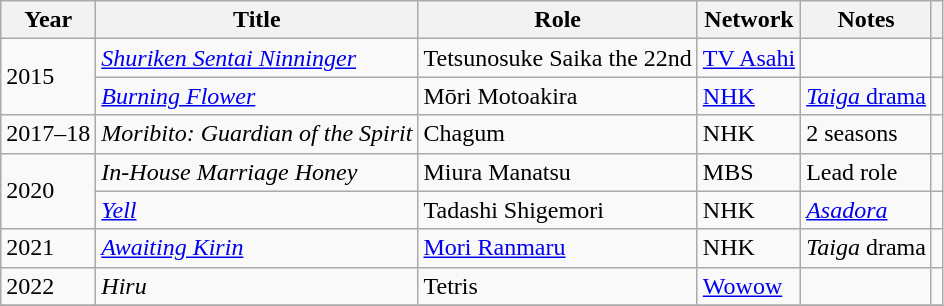<table class="wikitable">
<tr>
<th>Year</th>
<th>Title</th>
<th>Role</th>
<th>Network</th>
<th>Notes</th>
<th></th>
</tr>
<tr>
<td rowspan=2>2015</td>
<td><em><a href='#'>Shuriken Sentai Ninninger</a></em></td>
<td>Tetsunosuke Saika the 22nd</td>
<td><a href='#'>TV Asahi</a></td>
<td></td>
<td></td>
</tr>
<tr>
<td><em><a href='#'>Burning Flower</a></em></td>
<td>Mōri Motoakira</td>
<td><a href='#'>NHK</a></td>
<td><a href='#'><em>Taiga</em> drama</a></td>
<td></td>
</tr>
<tr>
<td>2017–18</td>
<td><em>Moribito: Guardian of the Spirit</em></td>
<td>Chagum</td>
<td>NHK</td>
<td>2 seasons</td>
<td></td>
</tr>
<tr>
<td rowspan=2>2020</td>
<td><em>In-House Marriage Honey</em></td>
<td>Miura Manatsu</td>
<td>MBS</td>
<td>Lead role</td>
<td></td>
</tr>
<tr>
<td><em><a href='#'>Yell</a></em></td>
<td>Tadashi Shigemori</td>
<td>NHK</td>
<td><em><a href='#'>Asadora</a></em></td>
<td></td>
</tr>
<tr>
<td>2021</td>
<td><em><a href='#'>Awaiting Kirin</a></em></td>
<td><a href='#'>Mori Ranmaru</a></td>
<td>NHK</td>
<td><em>Taiga</em> drama</td>
<td></td>
</tr>
<tr>
<td>2022</td>
<td><em>Hiru</em></td>
<td>Tetris</td>
<td><a href='#'>Wowow</a></td>
<td></td>
<td></td>
</tr>
<tr>
</tr>
</table>
